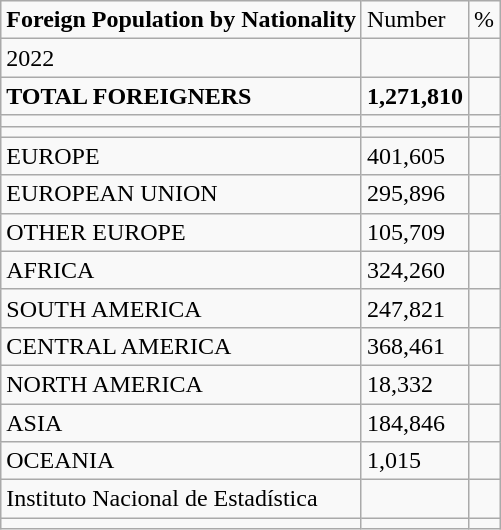<table class="wikitable">
<tr>
<td><strong>Foreign Population by Nationality</strong></td>
<td>Number</td>
<td>%</td>
</tr>
<tr>
<td>2022</td>
<td></td>
<td></td>
</tr>
<tr>
<td><strong>TOTAL FOREIGNERS</strong></td>
<td><strong>1,271,810</strong></td>
<td></td>
</tr>
<tr>
<td></td>
<td></td>
<td></td>
</tr>
<tr>
<td></td>
<td></td>
<td></td>
</tr>
<tr>
<td>EUROPE</td>
<td>401,605</td>
<td></td>
</tr>
<tr>
<td>EUROPEAN UNION</td>
<td>295,896</td>
<td></td>
</tr>
<tr>
<td>OTHER EUROPE</td>
<td>105,709</td>
<td></td>
</tr>
<tr>
<td>AFRICA</td>
<td>324,260</td>
<td></td>
</tr>
<tr>
<td>SOUTH AMERICA</td>
<td>247,821</td>
<td></td>
</tr>
<tr>
<td>CENTRAL AMERICA</td>
<td>368,461</td>
<td></td>
</tr>
<tr>
<td>NORTH AMERICA</td>
<td>18,332</td>
<td></td>
</tr>
<tr>
<td>ASIA</td>
<td>184,846</td>
<td></td>
</tr>
<tr>
<td>OCEANIA</td>
<td>1,015</td>
<td></td>
</tr>
<tr>
<td>Instituto Nacional de Estadística</td>
<td></td>
<td></td>
</tr>
<tr>
<td></td>
<td></td>
</tr>
</table>
